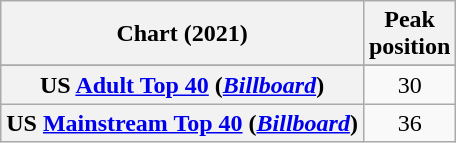<table class="wikitable sortable plainrowheaders" style="text-align:center">
<tr>
<th scope="col">Chart (2021)</th>
<th scope="col">Peak<br>position</th>
</tr>
<tr>
</tr>
<tr>
</tr>
<tr>
</tr>
<tr>
</tr>
<tr>
</tr>
<tr>
</tr>
<tr>
</tr>
<tr>
</tr>
<tr>
</tr>
<tr>
<th scope="row">US <a href='#'>Adult Top 40</a> (<em><a href='#'>Billboard</a></em>)</th>
<td>30</td>
</tr>
<tr>
<th scope="row">US <a href='#'>Mainstream Top 40</a> (<em><a href='#'>Billboard</a></em>)</th>
<td>36</td>
</tr>
</table>
